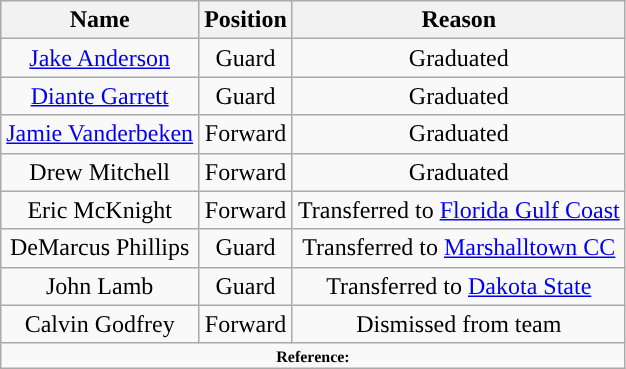<table class="wikitable" style="text-align: center">
<tr align=center>
<th>Name</th>
<th>Position</th>
<th>Reason</th>
</tr>
<tr>
<td><a href='#'>Jake Anderson</a></td>
<td>Guard</td>
<td>Graduated</td>
</tr>
<tr>
<td><a href='#'>Diante Garrett</a></td>
<td>Guard</td>
<td>Graduated</td>
</tr>
<tr>
<td><a href='#'>Jamie Vanderbeken</a></td>
<td>Forward</td>
<td>Graduated</td>
</tr>
<tr>
<td>Drew Mitchell</td>
<td>Forward</td>
<td>Graduated</td>
</tr>
<tr>
<td>Eric McKnight</td>
<td>Forward</td>
<td>Transferred to <a href='#'>Florida Gulf Coast</a></td>
</tr>
<tr>
<td>DeMarcus Phillips</td>
<td>Guard</td>
<td>Transferred to <a href='#'>Marshalltown CC</a></td>
</tr>
<tr>
<td>John Lamb</td>
<td>Guard</td>
<td>Transferred to <a href='#'>Dakota State</a></td>
</tr>
<tr>
<td>Calvin Godfrey</td>
<td>Forward</td>
<td>Dismissed from team</td>
</tr>
<tr>
<td colspan="6"  style="font-size:8pt; text-align:center;"><strong>Reference:</strong></td>
</tr>
</table>
